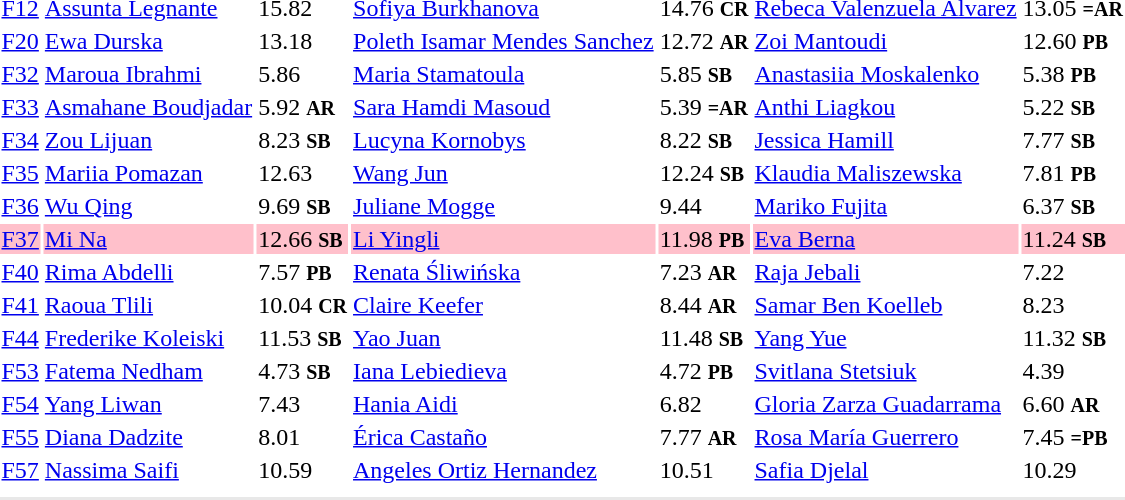<table>
<tr>
<td><a href='#'>F12</a></td>
<td><a href='#'>Assunta Legnante</a><br></td>
<td>15.82</td>
<td><a href='#'>Sofiya Burkhanova</a><br></td>
<td>14.76 <small><strong>CR</strong></small></td>
<td><a href='#'>Rebeca Valenzuela Alvarez</a><br></td>
<td>13.05 <small><strong>=AR</strong></small></td>
</tr>
<tr>
<td><a href='#'>F20</a></td>
<td><a href='#'>Ewa Durska</a><br></td>
<td>13.18</td>
<td><a href='#'>Poleth Isamar Mendes Sanchez</a><br></td>
<td>12.72 <small><strong>AR</strong></small></td>
<td><a href='#'>Zoi Mantoudi</a><br></td>
<td>12.60 <small><strong>PB</strong></small></td>
</tr>
<tr>
<td><a href='#'>F32</a></td>
<td><a href='#'>Maroua Ibrahmi</a><br></td>
<td>5.86</td>
<td><a href='#'>Maria Stamatoula</a><br></td>
<td>5.85 <small><strong>SB</strong></small></td>
<td><a href='#'>Anastasiia Moskalenko</a><br></td>
<td>5.38 <small><strong>PB</strong></small></td>
</tr>
<tr>
<td><a href='#'>F33</a></td>
<td><a href='#'>Asmahane Boudjadar</a><br></td>
<td>5.92 <small><strong>AR</strong></small></td>
<td><a href='#'>Sara Hamdi Masoud</a><br></td>
<td>5.39 <small><strong>=AR</strong></small></td>
<td><a href='#'>Anthi Liagkou</a><br></td>
<td>5.22 <small><strong>SB</strong></small></td>
</tr>
<tr>
<td><a href='#'>F34</a></td>
<td><a href='#'>Zou Lijuan</a><br></td>
<td>8.23 <small><strong>SB</strong></small></td>
<td><a href='#'>Lucyna Kornobys</a><br></td>
<td>8.22 <small><strong>SB</strong></small></td>
<td><a href='#'>Jessica Hamill</a><br></td>
<td>7.77 <small><strong>SB</strong></small></td>
</tr>
<tr>
<td><a href='#'>F35</a></td>
<td><a href='#'>Mariia Pomazan</a><br></td>
<td>12.63</td>
<td><a href='#'>Wang Jun</a><br></td>
<td>12.24 <small><strong>SB</strong></small></td>
<td><a href='#'>Klaudia Maliszewska</a><br></td>
<td>7.81 <small><strong>PB</strong></small></td>
</tr>
<tr>
<td><a href='#'>F36</a></td>
<td><a href='#'>Wu Qing</a><br></td>
<td>9.69 <small><strong>SB</strong></small></td>
<td><a href='#'>Juliane Mogge</a><br></td>
<td>9.44</td>
<td><a href='#'>Mariko Fujita</a><br></td>
<td>6.37 <small><strong>SB</strong></small></td>
</tr>
<tr bgcolor="#FFC0CB">
<td><a href='#'>F37</a></td>
<td><a href='#'>Mi Na</a><br></td>
<td>12.66 <small><strong>SB</strong></small></td>
<td><a href='#'>Li Yingli</a><br></td>
<td>11.98 <small><strong>PB</strong></small></td>
<td><a href='#'>Eva Berna</a><br></td>
<td>11.24 <small><strong>SB</strong></small></td>
</tr>
<tr>
<td><a href='#'>F40</a></td>
<td><a href='#'>Rima Abdelli</a><br></td>
<td>7.57 <small><strong>PB</strong></small></td>
<td><a href='#'>Renata Śliwińska</a><br></td>
<td>7.23 <small><strong>AR</strong></small></td>
<td><a href='#'>Raja Jebali</a><br></td>
<td>7.22</td>
</tr>
<tr>
<td><a href='#'>F41</a></td>
<td><a href='#'>Raoua Tlili</a><br></td>
<td>10.04 <small><strong>CR</strong></small></td>
<td><a href='#'>Claire Keefer</a><br></td>
<td>8.44 <small><strong>AR</strong></small></td>
<td><a href='#'>Samar Ben Koelleb</a><br></td>
<td>8.23</td>
</tr>
<tr>
<td><a href='#'>F44</a></td>
<td><a href='#'>Frederike Koleiski</a><br></td>
<td>11.53 <small><strong>SB</strong></small></td>
<td><a href='#'>Yao Juan</a><br></td>
<td>11.48 <small><strong>SB</strong></small></td>
<td><a href='#'>Yang Yue</a><br></td>
<td>11.32 <small><strong>SB</strong></small></td>
</tr>
<tr>
<td><a href='#'>F53</a></td>
<td><a href='#'>Fatema Nedham</a><br></td>
<td>4.73 <small><strong>SB</strong></small></td>
<td><a href='#'>Iana Lebiedieva</a><br></td>
<td>4.72 <small><strong>PB</strong></small></td>
<td><a href='#'>Svitlana Stetsiuk</a><br></td>
<td>4.39</td>
</tr>
<tr>
<td><a href='#'>F54</a></td>
<td><a href='#'>Yang Liwan</a><br></td>
<td>7.43</td>
<td><a href='#'>Hania Aidi</a><br></td>
<td>6.82</td>
<td><a href='#'>Gloria Zarza Guadarrama</a><br></td>
<td>6.60 <small><strong>AR</strong></small></td>
</tr>
<tr>
<td><a href='#'>F55</a></td>
<td><a href='#'>Diana Dadzite</a><br></td>
<td>8.01</td>
<td><a href='#'>Érica Castaño</a><br></td>
<td>7.77 <small><strong>AR</strong></small></td>
<td><a href='#'>Rosa María Guerrero</a><br></td>
<td>7.45 <small><strong>=PB</strong></small></td>
</tr>
<tr>
<td><a href='#'>F57</a></td>
<td><a href='#'>Nassima Saifi</a><br></td>
<td>10.59</td>
<td><a href='#'>Angeles Ortiz Hernandez</a><br></td>
<td>10.51</td>
<td><a href='#'>Safia Djelal</a><br></td>
<td>10.29</td>
</tr>
<tr>
<td colspan=7></td>
</tr>
<tr>
</tr>
<tr bgcolor= e8e8e8>
<td colspan=7></td>
</tr>
</table>
